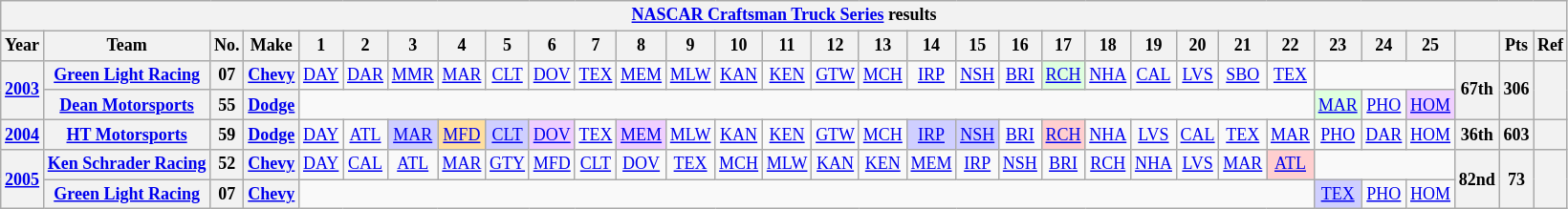<table class="wikitable" style="text-align:center; font-size:75%">
<tr>
<th colspan=32><a href='#'>NASCAR Craftsman Truck Series</a> results</th>
</tr>
<tr>
<th>Year</th>
<th>Team</th>
<th>No.</th>
<th>Make</th>
<th>1</th>
<th>2</th>
<th>3</th>
<th>4</th>
<th>5</th>
<th>6</th>
<th>7</th>
<th>8</th>
<th>9</th>
<th>10</th>
<th>11</th>
<th>12</th>
<th>13</th>
<th>14</th>
<th>15</th>
<th>16</th>
<th>17</th>
<th>18</th>
<th>19</th>
<th>20</th>
<th>21</th>
<th>22</th>
<th>23</th>
<th>24</th>
<th>25</th>
<th></th>
<th>Pts</th>
<th>Ref</th>
</tr>
<tr>
<th rowspan=2><a href='#'>2003</a></th>
<th><a href='#'>Green Light Racing</a></th>
<th>07</th>
<th><a href='#'>Chevy</a></th>
<td><a href='#'>DAY</a></td>
<td><a href='#'>DAR</a></td>
<td><a href='#'>MMR</a></td>
<td><a href='#'>MAR</a></td>
<td><a href='#'>CLT</a></td>
<td><a href='#'>DOV</a></td>
<td><a href='#'>TEX</a></td>
<td><a href='#'>MEM</a></td>
<td><a href='#'>MLW</a></td>
<td><a href='#'>KAN</a></td>
<td><a href='#'>KEN</a></td>
<td><a href='#'>GTW</a></td>
<td><a href='#'>MCH</a></td>
<td><a href='#'>IRP</a></td>
<td><a href='#'>NSH</a></td>
<td><a href='#'>BRI</a></td>
<td style="background:#DFFFDF;"><a href='#'>RCH</a><br></td>
<td><a href='#'>NHA</a></td>
<td><a href='#'>CAL</a></td>
<td><a href='#'>LVS</a></td>
<td><a href='#'>SBO</a></td>
<td><a href='#'>TEX</a></td>
<td colspan=3></td>
<th rowspan=2>67th</th>
<th rowspan=2>306</th>
<th rowspan=2></th>
</tr>
<tr>
<th><a href='#'>Dean Motorsports</a></th>
<th>55</th>
<th><a href='#'>Dodge</a></th>
<td colspan=22></td>
<td style="background:#DFFFDF;"><a href='#'>MAR</a><br></td>
<td><a href='#'>PHO</a></td>
<td style="background:#EFCFFF;"><a href='#'>HOM</a><br></td>
</tr>
<tr>
<th><a href='#'>2004</a></th>
<th><a href='#'>HT Motorsports</a></th>
<th>59</th>
<th><a href='#'>Dodge</a></th>
<td><a href='#'>DAY</a></td>
<td><a href='#'>ATL</a></td>
<td style="background:#CFCFFF;"><a href='#'>MAR</a><br></td>
<td style="background:#FFDF9F;"><a href='#'>MFD</a><br></td>
<td style="background:#CFCFFF;"><a href='#'>CLT</a><br></td>
<td style="background:#EFCFFF;"><a href='#'>DOV</a><br></td>
<td><a href='#'>TEX</a></td>
<td style="background:#EFCFFF;"><a href='#'>MEM</a><br></td>
<td><a href='#'>MLW</a></td>
<td><a href='#'>KAN</a></td>
<td><a href='#'>KEN</a></td>
<td><a href='#'>GTW</a></td>
<td><a href='#'>MCH</a></td>
<td style="background:#CFCFFF;"><a href='#'>IRP</a><br></td>
<td style="background:#CFCFFF;"><a href='#'>NSH</a><br></td>
<td><a href='#'>BRI</a></td>
<td style="background:#FFCFCF;"><a href='#'>RCH</a><br></td>
<td><a href='#'>NHA</a></td>
<td><a href='#'>LVS</a></td>
<td><a href='#'>CAL</a></td>
<td><a href='#'>TEX</a></td>
<td><a href='#'>MAR</a></td>
<td><a href='#'>PHO</a></td>
<td><a href='#'>DAR</a></td>
<td><a href='#'>HOM</a></td>
<th>36th</th>
<th>603</th>
<th></th>
</tr>
<tr>
<th rowspan=2><a href='#'>2005</a></th>
<th><a href='#'>Ken Schrader Racing</a></th>
<th>52</th>
<th><a href='#'>Chevy</a></th>
<td><a href='#'>DAY</a></td>
<td><a href='#'>CAL</a></td>
<td><a href='#'>ATL</a></td>
<td><a href='#'>MAR</a></td>
<td><a href='#'>GTY</a></td>
<td><a href='#'>MFD</a></td>
<td><a href='#'>CLT</a></td>
<td><a href='#'>DOV</a></td>
<td><a href='#'>TEX</a></td>
<td><a href='#'>MCH</a></td>
<td><a href='#'>MLW</a></td>
<td><a href='#'>KAN</a></td>
<td><a href='#'>KEN</a></td>
<td><a href='#'>MEM</a></td>
<td><a href='#'>IRP</a></td>
<td><a href='#'>NSH</a></td>
<td><a href='#'>BRI</a></td>
<td><a href='#'>RCH</a></td>
<td><a href='#'>NHA</a></td>
<td><a href='#'>LVS</a></td>
<td><a href='#'>MAR</a></td>
<td style="background:#FFCFCF;"><a href='#'>ATL</a><br></td>
<td colspan=3></td>
<th rowspan=2>82nd</th>
<th rowspan=2>73</th>
<th rowspan=2></th>
</tr>
<tr>
<th><a href='#'>Green Light Racing</a></th>
<th>07</th>
<th><a href='#'>Chevy</a></th>
<td colspan=22></td>
<td style="background:#CFCFFF;"><a href='#'>TEX</a><br></td>
<td><a href='#'>PHO</a></td>
<td><a href='#'>HOM</a></td>
</tr>
</table>
